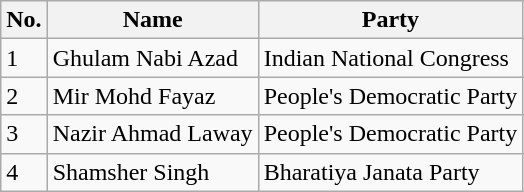<table class="wikitable sortable">
<tr>
<th>No.</th>
<th>Name</th>
<th>Party</th>
</tr>
<tr>
<td>1</td>
<td>Ghulam Nabi Azad</td>
<td>Indian  National Congress</td>
</tr>
<tr>
<td>2</td>
<td>Mir Mohd Fayaz</td>
<td>People's Democratic Party</td>
</tr>
<tr>
<td>3</td>
<td>Nazir Ahmad Laway</td>
<td>People's Democratic Party</td>
</tr>
<tr>
<td>4</td>
<td>Shamsher Singh</td>
<td>Bharatiya Janata Party</td>
</tr>
</table>
